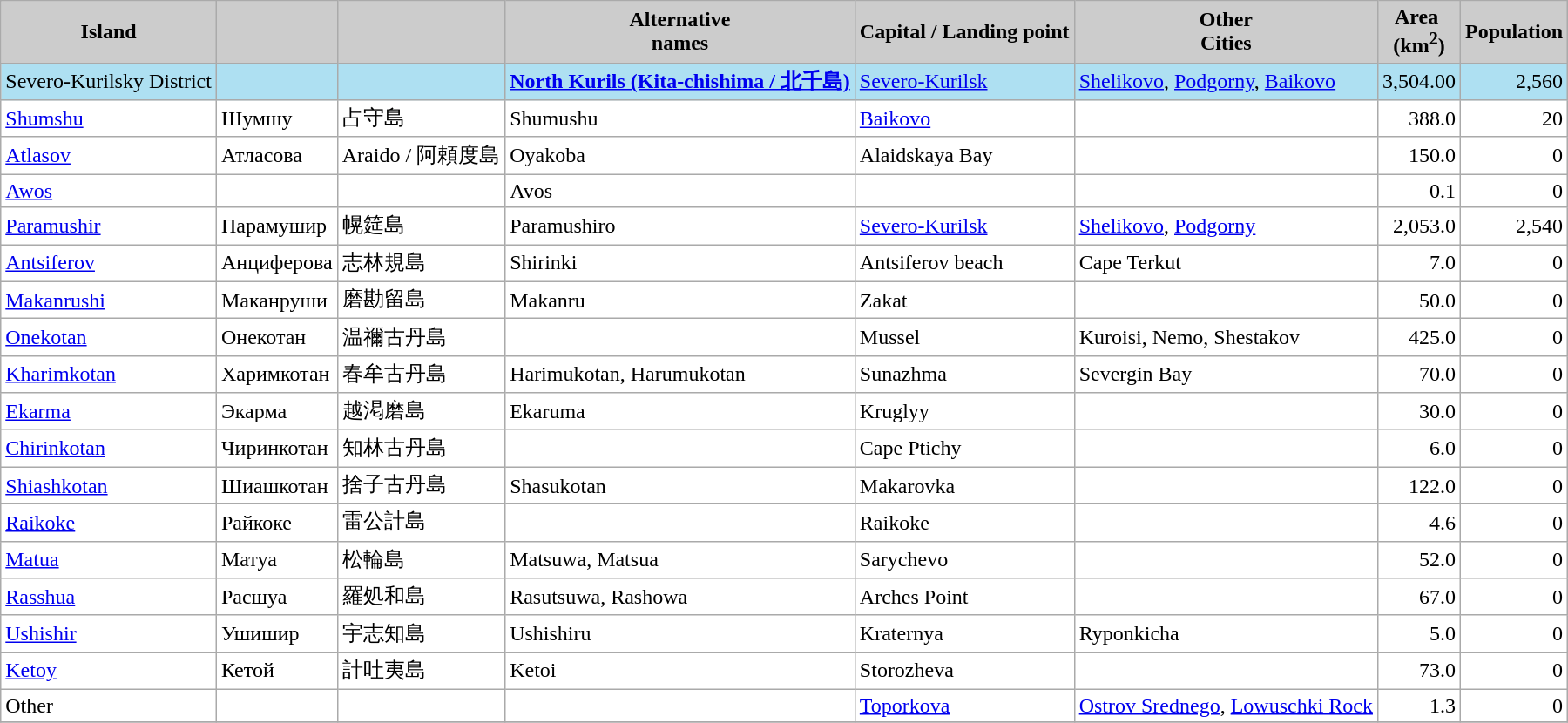<table class="wikitable sortable">
<tr>
<th style="background: #CCC;" class="unsortable">Island</th>
<th style="background: #CCC;" class="unsortable"></th>
<th style="background: #CCC;" class="unsortable"></th>
<th style="background: #CCC;" class="unsortable">Alternative<br>names</th>
<th style="background: #CCC;" class="unsortable">Capital / Landing point</th>
<th style="background: #CCC;" class="unsortable">Other<br>Cities</th>
<th style="background: #CCC;">Area <br>(km<sup>2</sup>)</th>
<th style="background: #CCC;">Population</th>
</tr>
<tr style="background:#AEE0F2;">
<td>Severo-Kurilsky District</td>
<td></td>
<td></td>
<td><strong><a href='#'>North Kurils (Kita-chishima / 北千島)</a></strong></td>
<td><a href='#'>Severo-Kurilsk</a></td>
<td><a href='#'>Shelikovo</a>, <a href='#'>Podgorny</a>, <a href='#'>Baikovo</a></td>
<td align="right">3,504.00</td>
<td align="right">2,560</td>
</tr>
<tr style="background:#FFFFFF;">
<td><a href='#'>Shumshu</a></td>
<td>Шумшу</td>
<td>占守島</td>
<td>Shumushu</td>
<td><a href='#'>Baikovo</a></td>
<td></td>
<td align="right">388.0</td>
<td align="right">20</td>
</tr>
<tr style="background:#FFFFFF;">
<td><a href='#'>Atlasov</a></td>
<td>Атласова</td>
<td>Araido / 阿頼度島</td>
<td>Oyakoba</td>
<td>Alaidskaya Bay</td>
<td></td>
<td align="right">150.0</td>
<td align="right">0</td>
</tr>
<tr style="background:#FFFFFF;">
<td><a href='#'>Awos</a></td>
<td></td>
<td></td>
<td>Avos</td>
<td></td>
<td></td>
<td align="right">0.1</td>
<td align="right">0</td>
</tr>
<tr style="background:#FFFFFF;">
<td><a href='#'>Paramushir</a></td>
<td>Парамушир</td>
<td>幌筵島</td>
<td>Paramushiro</td>
<td><a href='#'>Severo-Kurilsk</a></td>
<td><a href='#'>Shelikovo</a>, <a href='#'>Podgorny</a></td>
<td align="right">2,053.0</td>
<td align="right">2,540</td>
</tr>
<tr style="background:#FFFFFF;">
<td><a href='#'>Antsiferov</a></td>
<td>Анциферова</td>
<td>志林規島</td>
<td>Shirinki</td>
<td>Antsiferov beach</td>
<td>Cape Terkut</td>
<td align="right">7.0</td>
<td align="right">0</td>
</tr>
<tr style="background:#FFFFFF;">
<td><a href='#'>Makanrushi</a></td>
<td>Маканруши</td>
<td>磨勘留島</td>
<td>Makanru</td>
<td>Zakat</td>
<td></td>
<td align="right">50.0</td>
<td align="right">0</td>
</tr>
<tr style="background:#FFFFFF;">
<td><a href='#'>Onekotan</a></td>
<td>Онекотан</td>
<td>温禰古丹島</td>
<td></td>
<td>Mussel</td>
<td>Kuroisi, Nemo, Shestakov</td>
<td align="right">425.0</td>
<td align="right">0</td>
</tr>
<tr style="background:#FFFFFF;">
<td><a href='#'>Kharimkotan</a></td>
<td>Харимкотан</td>
<td>春牟古丹島</td>
<td>Harimukotan, Harumukotan</td>
<td>Sunazhma</td>
<td>Severgin Bay</td>
<td align="right">70.0</td>
<td align="right">0</td>
</tr>
<tr style="background:#FFFFFF;">
<td><a href='#'>Ekarma</a></td>
<td>Экарма</td>
<td>越渇磨島</td>
<td>Ekaruma</td>
<td>Kruglyy</td>
<td></td>
<td align="right">30.0</td>
<td align="right">0</td>
</tr>
<tr style="background:#FFFFFF;">
<td><a href='#'>Chirinkotan</a></td>
<td>Чиринкотан</td>
<td>知林古丹島</td>
<td></td>
<td>Cape Ptichy</td>
<td></td>
<td align="right">6.0</td>
<td align="right">0</td>
</tr>
<tr style="background:#FFFFFF;">
<td><a href='#'>Shiashkotan</a></td>
<td>Шиашкотан</td>
<td>捨子古丹島</td>
<td>Shasukotan</td>
<td>Makarovka</td>
<td></td>
<td align="right">122.0</td>
<td align="right">0</td>
</tr>
<tr style="background:#FFFFFF;">
<td><a href='#'>Raikoke</a></td>
<td>Райкоке</td>
<td>雷公計島</td>
<td></td>
<td>Raikoke</td>
<td></td>
<td align="right">4.6</td>
<td align="right">0</td>
</tr>
<tr style="background:#FFFFFF;">
<td><a href='#'>Matua</a></td>
<td>Матуа</td>
<td>松輪島</td>
<td>Matsuwa, Matsua</td>
<td>Sarychevo</td>
<td></td>
<td align="right">52.0</td>
<td align="right">0</td>
</tr>
<tr style="background:#FFFFFF;">
<td><a href='#'>Rasshua</a></td>
<td>Расшуа</td>
<td>羅処和島</td>
<td>Rasutsuwa, Rashowa</td>
<td>Arches Point</td>
<td></td>
<td align="right">67.0</td>
<td align="right">0</td>
</tr>
<tr style="background:#FFFFFF;">
<td><a href='#'>Ushishir</a></td>
<td>Ушишир</td>
<td>宇志知島</td>
<td>Ushishiru</td>
<td>Kraternya</td>
<td>Ryponkicha</td>
<td align="right">5.0</td>
<td align="right">0</td>
</tr>
<tr style="background:#FFFFFF;">
<td><a href='#'>Ketoy</a></td>
<td>Кетой</td>
<td>計吐夷島</td>
<td>Ketoi</td>
<td>Storozheva</td>
<td></td>
<td align="right">73.0</td>
<td align="right">0</td>
</tr>
<tr style="background:#FFFFFF;">
<td>Other</td>
<td></td>
<td></td>
<td></td>
<td><a href='#'>Toporkova</a></td>
<td><a href='#'>Ostrov Srednego</a>, <a href='#'>Lowuschki Rock</a></td>
<td align="right">1.3</td>
<td align="right">0</td>
</tr>
<tr style="background:#AEE0F2;">
</tr>
</table>
